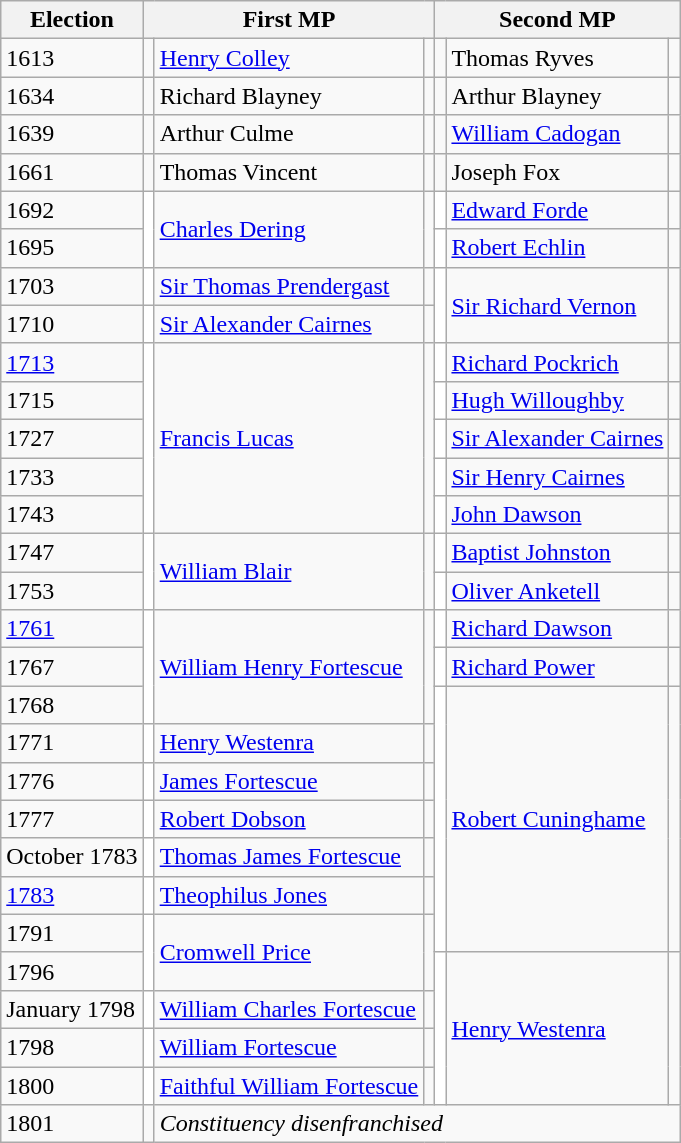<table class="wikitable">
<tr>
<th>Election</th>
<th colspan=3>First MP</th>
<th colspan=3>Second MP</th>
</tr>
<tr>
<td>1613</td>
<td></td>
<td><a href='#'>Henry Colley</a></td>
<td></td>
<td></td>
<td>Thomas Ryves</td>
<td></td>
</tr>
<tr>
<td>1634</td>
<td></td>
<td>Richard Blayney</td>
<td></td>
<td></td>
<td>Arthur Blayney</td>
<td></td>
</tr>
<tr>
<td>1639</td>
<td></td>
<td>Arthur Culme</td>
<td></td>
<td></td>
<td><a href='#'>William Cadogan</a></td>
<td></td>
</tr>
<tr>
<td>1661</td>
<td></td>
<td>Thomas Vincent</td>
<td></td>
<td></td>
<td>Joseph Fox</td>
<td></td>
</tr>
<tr>
<td>1692</td>
<td rowspan="2" style="background-color: white"></td>
<td rowspan="2"><a href='#'>Charles Dering</a></td>
<td rowspan="2"></td>
<td style="background-color: white"></td>
<td><a href='#'>Edward Forde</a></td>
<td></td>
</tr>
<tr>
<td>1695</td>
<td style="background-color: white"></td>
<td><a href='#'>Robert Echlin</a></td>
<td></td>
</tr>
<tr>
<td>1703</td>
<td style="background-color: white"></td>
<td><a href='#'>Sir Thomas Prendergast</a></td>
<td></td>
<td rowspan="2" style="background-color: white"></td>
<td rowspan="2"><a href='#'>Sir Richard Vernon</a></td>
<td rowspan="2"></td>
</tr>
<tr>
<td>1710</td>
<td style="background-color: white"></td>
<td><a href='#'>Sir Alexander Cairnes</a></td>
<td></td>
</tr>
<tr>
<td><a href='#'>1713</a></td>
<td rowspan="5" style="background-color: white"></td>
<td rowspan="5"><a href='#'>Francis Lucas</a></td>
<td rowspan="5"></td>
<td style="background-color: white"></td>
<td><a href='#'>Richard Pockrich</a></td>
<td></td>
</tr>
<tr>
<td>1715</td>
<td style="background-color: white"></td>
<td><a href='#'>Hugh Willoughby</a></td>
<td></td>
</tr>
<tr>
<td>1727</td>
<td style="background-color: white"></td>
<td><a href='#'>Sir Alexander Cairnes</a></td>
<td></td>
</tr>
<tr>
<td>1733</td>
<td style="background-color: white"></td>
<td><a href='#'>Sir Henry Cairnes</a></td>
<td></td>
</tr>
<tr>
<td>1743</td>
<td style="background-color: white"></td>
<td><a href='#'>John Dawson</a></td>
<td></td>
</tr>
<tr>
<td>1747</td>
<td rowspan="2" style="background-color: white"></td>
<td rowspan="2"><a href='#'>William Blair</a></td>
<td rowspan="2"></td>
<td style="background-color: white"></td>
<td><a href='#'>Baptist Johnston</a></td>
<td></td>
</tr>
<tr>
<td>1753</td>
<td style="background-color: white"></td>
<td><a href='#'>Oliver Anketell</a></td>
<td></td>
</tr>
<tr>
<td><a href='#'>1761</a></td>
<td rowspan="3" style="background-color: white"></td>
<td rowspan="3"><a href='#'>William Henry Fortescue</a></td>
<td rowspan="3"></td>
<td style="background-color: white"></td>
<td><a href='#'>Richard Dawson</a></td>
<td></td>
</tr>
<tr>
<td>1767</td>
<td style="background-color: white"></td>
<td><a href='#'>Richard Power</a></td>
<td></td>
</tr>
<tr>
<td>1768</td>
<td rowspan="7" style="background-color: white"></td>
<td rowspan="7"><a href='#'>Robert Cuninghame</a></td>
<td rowspan="7"></td>
</tr>
<tr>
<td>1771</td>
<td style="background-color: white"></td>
<td><a href='#'>Henry Westenra</a></td>
<td></td>
</tr>
<tr>
<td>1776</td>
<td style="background-color: white"></td>
<td><a href='#'>James Fortescue</a></td>
<td></td>
</tr>
<tr>
<td>1777</td>
<td style="background-color: white"></td>
<td><a href='#'>Robert Dobson</a></td>
<td></td>
</tr>
<tr>
<td>October 1783</td>
<td style="background-color: white"></td>
<td><a href='#'>Thomas James Fortescue</a></td>
<td></td>
</tr>
<tr>
<td><a href='#'>1783</a></td>
<td style="background-color: white"></td>
<td><a href='#'>Theophilus Jones</a></td>
<td></td>
</tr>
<tr>
<td>1791</td>
<td rowspan="2" style="background-color: white"></td>
<td rowspan="2"><a href='#'>Cromwell Price</a></td>
<td rowspan="2"></td>
</tr>
<tr>
<td>1796</td>
<td rowspan="4" style="background-color: white"></td>
<td rowspan="4"><a href='#'>Henry Westenra</a></td>
<td rowspan="4"></td>
</tr>
<tr>
<td>January 1798</td>
<td style="background-color: white"></td>
<td><a href='#'>William Charles Fortescue</a></td>
<td></td>
</tr>
<tr>
<td>1798</td>
<td style="background-color: white"></td>
<td><a href='#'>William Fortescue</a></td>
<td></td>
</tr>
<tr>
<td>1800</td>
<td style="background-color: white"></td>
<td><a href='#'>Faithful William Fortescue</a></td>
<td></td>
</tr>
<tr>
<td>1801</td>
<td></td>
<td colspan= "5"><em>Constituency disenfranchised</em></td>
</tr>
</table>
